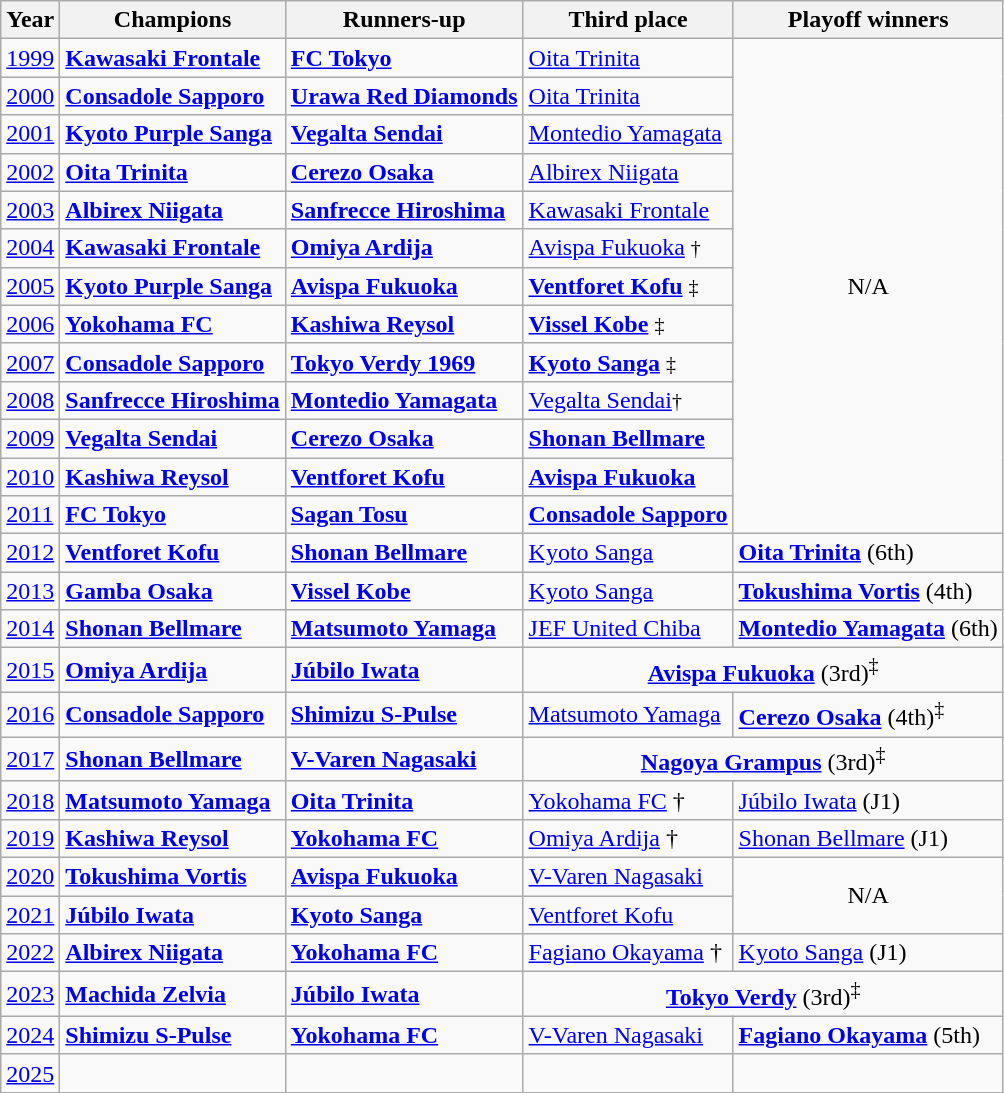<table class="wikitable">
<tr>
<th>Year</th>
<th>Champions</th>
<th>Runners-up</th>
<th>Third place</th>
<th>Playoff winners</th>
</tr>
<tr>
<td><a href='#'>1999</a></td>
<td><strong><a href='#'>Kawasaki Frontale</a></strong></td>
<td><strong><a href='#'>FC Tokyo</a></strong></td>
<td><a href='#'>Oita Trinita</a></td>
<td rowspan="13" style="text-align:center;">N/A</td>
</tr>
<tr>
<td><a href='#'>2000</a></td>
<td><strong><a href='#'>Consadole Sapporo</a></strong></td>
<td><strong><a href='#'>Urawa Red Diamonds</a></strong></td>
<td><a href='#'>Oita Trinita</a></td>
</tr>
<tr>
<td><a href='#'>2001</a></td>
<td><strong><a href='#'>Kyoto Purple Sanga</a></strong></td>
<td><strong><a href='#'>Vegalta Sendai</a></strong></td>
<td><a href='#'>Montedio Yamagata</a></td>
</tr>
<tr>
<td><a href='#'>2002</a></td>
<td><strong><a href='#'>Oita Trinita</a></strong></td>
<td><strong><a href='#'>Cerezo Osaka</a></strong></td>
<td><a href='#'>Albirex Niigata</a></td>
</tr>
<tr>
<td><a href='#'>2003</a></td>
<td><strong><a href='#'>Albirex Niigata</a></strong></td>
<td><strong><a href='#'>Sanfrecce Hiroshima</a></strong></td>
<td><a href='#'>Kawasaki Frontale</a></td>
</tr>
<tr>
<td><a href='#'>2004</a></td>
<td><strong><a href='#'>Kawasaki Frontale</a></strong></td>
<td><strong><a href='#'>Omiya Ardija</a></strong></td>
<td><a href='#'>Avispa Fukuoka</a> <small>†</small></td>
</tr>
<tr>
<td><a href='#'>2005</a></td>
<td><strong><a href='#'>Kyoto Purple Sanga</a></strong></td>
<td><strong><a href='#'>Avispa Fukuoka</a></strong></td>
<td><strong><a href='#'>Ventforet Kofu</a></strong> <small>‡</small></td>
</tr>
<tr>
<td><a href='#'>2006</a></td>
<td><strong><a href='#'>Yokohama FC</a></strong></td>
<td><strong><a href='#'>Kashiwa Reysol</a></strong></td>
<td><strong><a href='#'>Vissel Kobe</a></strong> <small>‡</small></td>
</tr>
<tr>
<td><a href='#'>2007</a></td>
<td><strong><a href='#'>Consadole Sapporo</a></strong></td>
<td><strong><a href='#'>Tokyo Verdy 1969</a></strong></td>
<td><strong><a href='#'>Kyoto Sanga</a></strong> <small>‡</small></td>
</tr>
<tr>
<td><a href='#'>2008</a></td>
<td><strong><a href='#'>Sanfrecce Hiroshima</a></strong></td>
<td><strong><a href='#'>Montedio Yamagata</a></strong></td>
<td><a href='#'>Vegalta Sendai</a><small>†</small></td>
</tr>
<tr>
<td><a href='#'>2009</a></td>
<td><strong><a href='#'>Vegalta Sendai</a></strong></td>
<td><strong><a href='#'>Cerezo Osaka</a></strong></td>
<td><strong><a href='#'>Shonan Bellmare</a></strong></td>
</tr>
<tr>
<td><a href='#'>2010</a></td>
<td><strong><a href='#'>Kashiwa Reysol</a></strong></td>
<td><strong><a href='#'>Ventforet Kofu</a></strong></td>
<td><strong><a href='#'>Avispa Fukuoka</a></strong></td>
</tr>
<tr>
<td><a href='#'>2011</a></td>
<td><strong><a href='#'>FC Tokyo</a></strong></td>
<td><strong><a href='#'>Sagan Tosu</a></strong></td>
<td><strong><a href='#'>Consadole Sapporo</a></strong></td>
</tr>
<tr>
<td><a href='#'>2012</a></td>
<td><strong><a href='#'>Ventforet Kofu</a></strong></td>
<td><strong><a href='#'>Shonan Bellmare</a></strong></td>
<td><a href='#'>Kyoto Sanga</a></td>
<td><strong><a href='#'>Oita Trinita</a></strong> (6th)</td>
</tr>
<tr>
<td><a href='#'>2013</a></td>
<td><strong><a href='#'>Gamba Osaka</a></strong></td>
<td><strong><a href='#'>Vissel Kobe</a></strong></td>
<td><a href='#'>Kyoto Sanga</a></td>
<td><strong><a href='#'>Tokushima Vortis</a></strong> (4th)</td>
</tr>
<tr>
<td><a href='#'>2014</a></td>
<td><strong><a href='#'>Shonan Bellmare</a></strong></td>
<td><strong><a href='#'>Matsumoto Yamaga</a></strong></td>
<td><a href='#'>JEF United Chiba</a></td>
<td><strong><a href='#'>Montedio Yamagata</a></strong> (6th)</td>
</tr>
<tr>
<td><a href='#'>2015</a></td>
<td><strong><a href='#'>Omiya Ardija</a></strong></td>
<td><strong><a href='#'>Júbilo Iwata</a></strong></td>
<td colspan=2 style="text-align:center;"><strong><a href='#'>Avispa Fukuoka</a></strong> (3rd)<sup>‡</sup></td>
</tr>
<tr>
<td><a href='#'>2016</a></td>
<td><strong><a href='#'>Consadole Sapporo</a></strong></td>
<td><strong><a href='#'>Shimizu S-Pulse</a></strong></td>
<td><a href='#'>Matsumoto Yamaga</a></td>
<td><strong><a href='#'>Cerezo Osaka</a></strong> (4th)<sup>‡</sup></td>
</tr>
<tr>
<td><a href='#'>2017</a></td>
<td><strong><a href='#'>Shonan Bellmare</a></strong></td>
<td><strong><a href='#'>V-Varen Nagasaki</a></strong></td>
<td colspan=2 style="text-align:center;"><strong><a href='#'>Nagoya Grampus</a></strong> (3rd)<sup>‡</sup></td>
</tr>
<tr>
<td><a href='#'>2018</a></td>
<td><strong><a href='#'>Matsumoto Yamaga</a></strong></td>
<td><strong><a href='#'>Oita Trinita</a></strong></td>
<td><a href='#'>Yokohama FC</a> †</td>
<td><a href='#'>Júbilo Iwata</a> (J1)</td>
</tr>
<tr>
<td><a href='#'>2019</a></td>
<td><strong><a href='#'>Kashiwa Reysol</a></strong></td>
<td><strong><a href='#'>Yokohama FC</a></strong></td>
<td><a href='#'>Omiya Ardija</a> †</td>
<td><a href='#'>Shonan Bellmare</a> (J1)</td>
</tr>
<tr>
<td><a href='#'>2020</a></td>
<td><strong><a href='#'>Tokushima Vortis</a></strong></td>
<td><strong><a href='#'>Avispa Fukuoka</a></strong></td>
<td><a href='#'>V-Varen Nagasaki</a></td>
<td rowspan=2 style="text-align:center;">N/A</td>
</tr>
<tr>
<td><a href='#'>2021</a></td>
<td><strong><a href='#'>Júbilo Iwata</a></strong></td>
<td><strong><a href='#'>Kyoto Sanga</a></strong></td>
<td><a href='#'>Ventforet Kofu</a></td>
</tr>
<tr>
<td><a href='#'>2022</a></td>
<td><strong><a href='#'>Albirex Niigata</a></strong></td>
<td><strong><a href='#'>Yokohama FC</a></strong></td>
<td><a href='#'>Fagiano Okayama</a> †</td>
<td><a href='#'>Kyoto Sanga</a> (J1)</td>
</tr>
<tr>
<td><a href='#'>2023</a></td>
<td><strong><a href='#'>Machida Zelvia</a></strong></td>
<td><strong><a href='#'>Júbilo Iwata</a></strong></td>
<td colspan=2 style="text-align:center;"><strong><a href='#'>Tokyo Verdy</a></strong> (3rd)<sup>‡</sup></td>
</tr>
<tr>
<td><a href='#'>2024</a></td>
<td><strong><a href='#'>Shimizu S-Pulse</a></strong></td>
<td><strong><a href='#'>Yokohama FC</a></strong></td>
<td><a href='#'>V-Varen Nagasaki</a></td>
<td><strong><a href='#'>Fagiano Okayama</a></strong> (5th)</td>
</tr>
<tr>
<td><a href='#'>2025</a></td>
<td></td>
<td></td>
<td></td>
<td></td>
</tr>
</table>
